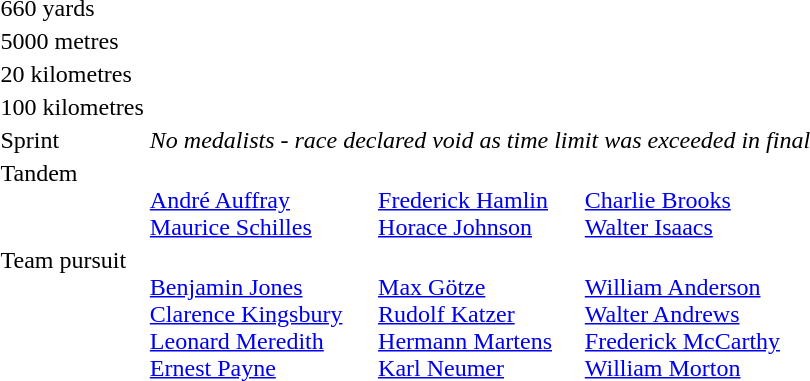<table>
<tr>
<td>660 yards<br></td>
<td></td>
<td></td>
<td></td>
</tr>
<tr>
<td>5000 metres<br></td>
<td></td>
<td></td>
<td></td>
</tr>
<tr>
<td>20 kilometres<br></td>
<td></td>
<td></td>
<td></td>
</tr>
<tr>
<td>100 kilometres<br></td>
<td></td>
<td></td>
<td></td>
</tr>
<tr>
<td>Sprint<br></td>
<td colspan=3 align=center><em>No medalists - race declared void as time limit was exceeded in final</em></td>
</tr>
<tr valign="top">
<td>Tandem<br></td>
<td><br><a href='#'>André Auffray</a><br><a href='#'>Maurice Schilles</a></td>
<td><br><a href='#'>Frederick Hamlin</a><br><a href='#'>Horace Johnson</a></td>
<td><br><a href='#'>Charlie Brooks</a><br><a href='#'>Walter Isaacs</a></td>
</tr>
<tr valign="top">
<td>Team pursuit<br></td>
<td><br><a href='#'>Benjamin Jones</a><br><a href='#'>Clarence Kingsbury</a><br><a href='#'>Leonard Meredith</a><br><a href='#'>Ernest Payne</a></td>
<td><br><a href='#'>Max Götze</a><br><a href='#'>Rudolf Katzer</a><br><a href='#'>Hermann Martens</a><br><a href='#'>Karl Neumer</a></td>
<td><br> <a href='#'>William Anderson</a><br> <a href='#'>Walter Andrews</a><br><a href='#'>Frederick McCarthy</a><br><a href='#'>William Morton</a></td>
</tr>
</table>
